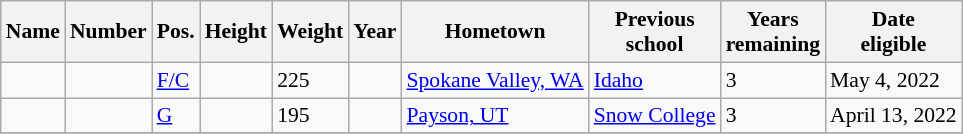<table class="wikitable sortable" style="font-size:90%;" border="1">
<tr>
<th>Name</th>
<th>Number</th>
<th>Pos.</th>
<th>Height</th>
<th>Weight</th>
<th>Year</th>
<th>Hometown</th>
<th ! class="unsortable">Previous<br>school</th>
<th ! class="unsortable">Years<br>remaining</th>
<th ! class="unsortable">Date<br>eligible</th>
</tr>
<tr>
<td></td>
<td></td>
<td><a href='#'>F/C</a></td>
<td></td>
<td>225</td>
<td></td>
<td><a href='#'>Spokane Valley, WA</a></td>
<td><a href='#'>Idaho</a></td>
<td>3</td>
<td>May 4, 2022</td>
</tr>
<tr>
<td></td>
<td></td>
<td><a href='#'>G</a></td>
<td></td>
<td>195</td>
<td></td>
<td><a href='#'>Payson, UT</a></td>
<td><a href='#'>Snow College</a></td>
<td>3</td>
<td>April 13, 2022</td>
</tr>
<tr>
</tr>
</table>
